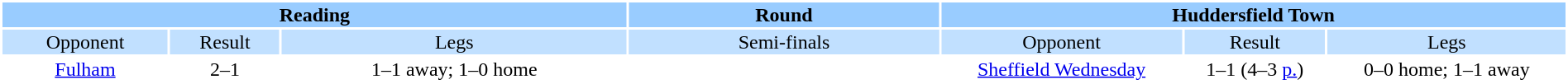<table width="100%" bgcolor=white>
<tr valign=top bgcolor=#99ccff>
<th colspan=3 style="width:40%"><strong>Reading</strong></th>
<th width=20%><strong>Round</strong></th>
<th colspan=3 style="width:40%"><strong>Huddersfield Town</strong></th>
</tr>
<tr valign=top align="center" bgcolor=#c1e0ff>
<td>Opponent</td>
<td>Result</td>
<td>Legs</td>
<td bgcolor=#c1e0ff>Semi-finals</td>
<td>Opponent</td>
<td>Result</td>
<td>Legs</td>
</tr>
<tr align="center">
<td><a href='#'>Fulham</a></td>
<td>2–1</td>
<td>1–1 away; 1–0 home</td>
<td></td>
<td><a href='#'>Sheffield Wednesday</a></td>
<td>1–1 (4–3 <a href='#'>p.</a>)</td>
<td>0–0 home; 1–1  away</td>
</tr>
</table>
